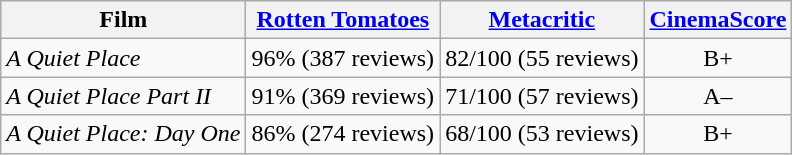<table class="wikitable sortable" style="text-align:center;">
<tr>
<th>Film</th>
<th><a href='#'>Rotten Tomatoes</a></th>
<th><a href='#'>Metacritic</a></th>
<th><a href='#'>CinemaScore</a></th>
</tr>
<tr>
<td style="text-align: left;"><em>A Quiet Place</em></td>
<td>96% (387 reviews)</td>
<td>82/100 (55 reviews)</td>
<td>B+</td>
</tr>
<tr>
<td style="text-align: left;"><em>A Quiet Place Part II</em></td>
<td>91% (369 reviews)</td>
<td>71/100 (57 reviews)</td>
<td>A–</td>
</tr>
<tr>
<td style="text-align: left;"><em>A Quiet Place: Day One</em></td>
<td>86% (274 reviews)</td>
<td>68/100 (53 reviews)</td>
<td>B+</td>
</tr>
</table>
